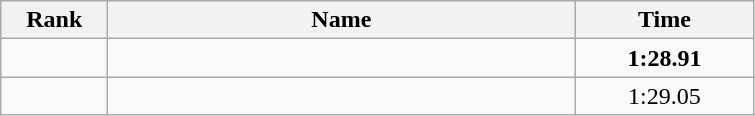<table class="wikitable" style="text-align:center;">
<tr>
<th style="width:4em">Rank</th>
<th style="width:19em">Name</th>
<th style="width:7em">Time</th>
</tr>
<tr>
<td></td>
<td align=left><strong></strong></td>
<td><strong>1:28.91</strong></td>
</tr>
<tr>
<td></td>
<td align=left></td>
<td>1:29.05</td>
</tr>
</table>
